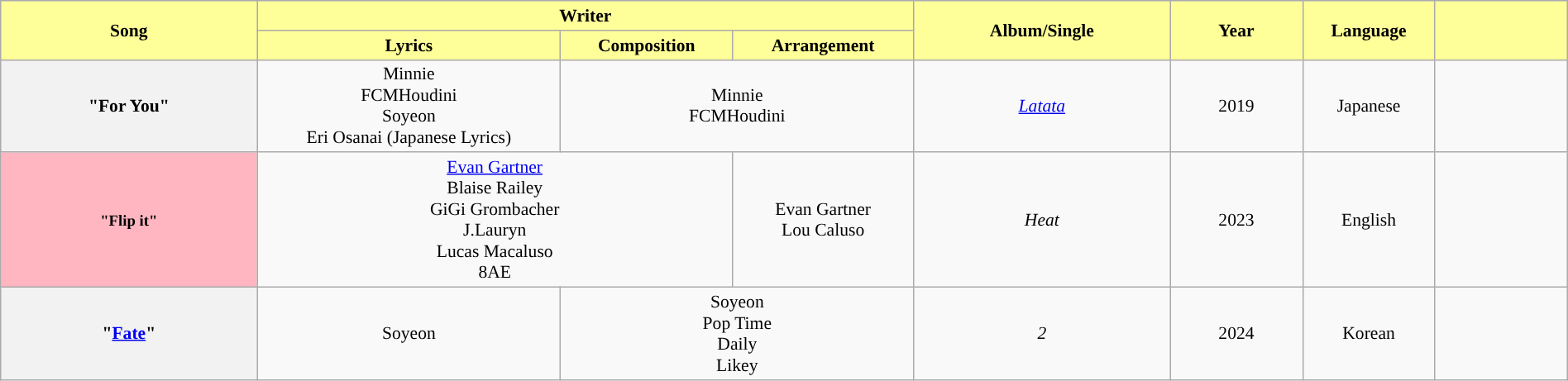<table class="wikitable" style="margin:0.5em auto; clear:both; font-size:.9em; text-align:center; width:100%">
<tr>
<th rowspan="2" style="width:200px; background:#FFFF99;">Song</th>
<th colspan="3" style="width:700px; background:#FFFF99;">Writer</th>
<th rowspan="2" style="width:200px; background:#FFFF99;">Album/Single</th>
<th rowspan="2" style="width:100px; background:#FFFF99;">Year</th>
<th rowspan="2" style="width:100px; background:#FFFF99;">Language</th>
<th rowspan="2" style="width:100px; background:#FFFF99;"></th>
</tr>
<tr>
<th style=background:#FFFF99;">Lyrics</th>
<th style=background:#FFFF99;">Composition</th>
<th style=background:#FFFF99;">Arrangement</th>
</tr>
<tr>
<th>"For You"</th>
<td>Minnie<br>FCMHoudini<br>Soyeon<br>Eri Osanai (Japanese Lyrics)</td>
<td colspan="2">Minnie<br>FCMHoudini</td>
<td><em><a href='#'>Latata</a></em></td>
<td>2019</td>
<td>Japanese</td>
<td></td>
</tr>
<tr>
<th rowspan="1" scope="row" style="background-color:lightpink; font-size:15px;"><small>"Flip it"</small></th>
<td colspan="2"><a href='#'>Evan Gartner</a><br> Blaise Railey<br> GiGi Grombacher<br> J.Lauryn<br> Lucas Macaluso<br> 8AE</td>
<td>Evan Gartner<br> Lou Caluso</td>
<td><em>Heat</em></td>
<td>2023</td>
<td>English</td>
<td></td>
</tr>
<tr>
<th>"<a href='#'>Fate</a>" <br></th>
<td>Soyeon</td>
<td colspan="2">Soyeon<br>Pop Time<br>Daily<br>Likey</td>
<td><em>2</em></td>
<td>2024</td>
<td>Korean</td>
<td></td>
</tr>
</table>
